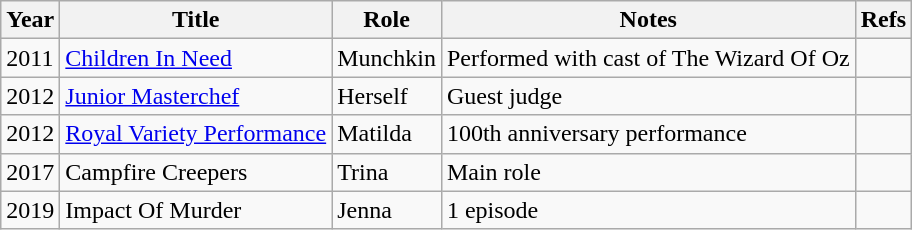<table class="wikitable">
<tr>
<th>Year</th>
<th>Title</th>
<th>Role</th>
<th>Notes</th>
<th>Refs</th>
</tr>
<tr>
<td>2011</td>
<td><a href='#'>Children In Need</a></td>
<td>Munchkin</td>
<td>Performed with cast of The Wizard Of Oz</td>
<td></td>
</tr>
<tr>
<td>2012</td>
<td><a href='#'>Junior Masterchef</a></td>
<td>Herself</td>
<td>Guest judge</td>
<td></td>
</tr>
<tr>
<td>2012</td>
<td><a href='#'>Royal Variety Performance</a></td>
<td>Matilda</td>
<td>100th anniversary performance</td>
<td></td>
</tr>
<tr>
<td>2017</td>
<td>Campfire Creepers</td>
<td>Trina</td>
<td>Main role</td>
<td></td>
</tr>
<tr>
<td>2019</td>
<td>Impact Of Murder</td>
<td>Jenna</td>
<td>1 episode</td>
<td></td>
</tr>
</table>
